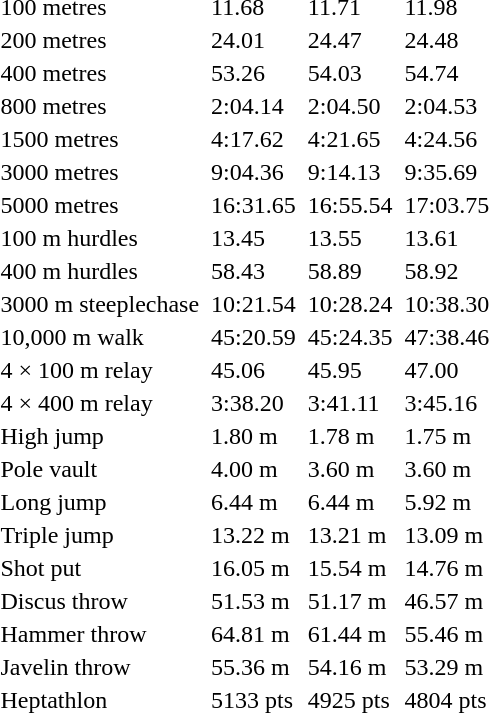<table>
<tr>
<td>100 metres</td>
<td></td>
<td>11.68</td>
<td></td>
<td>11.71 </td>
<td></td>
<td>11.98</td>
</tr>
<tr>
<td>200 metres</td>
<td></td>
<td>24.01</td>
<td></td>
<td>24.47 </td>
<td></td>
<td>24.48</td>
</tr>
<tr>
<td>400 metres</td>
<td></td>
<td>53.26 </td>
<td></td>
<td>54.03 </td>
<td></td>
<td>54.74</td>
</tr>
<tr>
<td>800 metres</td>
<td></td>
<td>2:04.14</td>
<td></td>
<td>2:04.50</td>
<td></td>
<td>2:04.53  </td>
</tr>
<tr>
<td>1500 metres</td>
<td></td>
<td>4:17.62 </td>
<td></td>
<td>4:21.65</td>
<td></td>
<td>4:24.56</td>
</tr>
<tr>
<td>3000 metres</td>
<td></td>
<td>9:04.36 </td>
<td></td>
<td>9:14.13</td>
<td></td>
<td>9:35.69</td>
</tr>
<tr>
<td>5000 metres</td>
<td></td>
<td>16:31.65</td>
<td></td>
<td>16:55.54</td>
<td></td>
<td>17:03.75</td>
</tr>
<tr>
<td>100 m hurdles</td>
<td></td>
<td>13.45  </td>
<td></td>
<td>13.55 </td>
<td></td>
<td>13.61 </td>
</tr>
<tr>
<td>400 m hurdles</td>
<td></td>
<td>58.43</td>
<td></td>
<td>58.89 </td>
<td></td>
<td>58.92</td>
</tr>
<tr>
<td>3000 m steeplechase</td>
<td></td>
<td>10:21.54  </td>
<td></td>
<td>10:28.24</td>
<td></td>
<td>10:38.30</td>
</tr>
<tr>
<td>10,000 m walk</td>
<td></td>
<td>45:20.59 </td>
<td></td>
<td>45:24.35 </td>
<td></td>
<td>47:38.46</td>
</tr>
<tr>
<td>4 × 100 m relay</td>
<td></td>
<td>45.06</td>
<td></td>
<td>45.95</td>
<td></td>
<td>47.00</td>
</tr>
<tr>
<td>4 × 400 m relay</td>
<td></td>
<td>3:38.20 </td>
<td></td>
<td>3:41.11</td>
<td></td>
<td>3:45.16</td>
</tr>
<tr>
<td>High jump</td>
<td></td>
<td>1.80 m</td>
<td></td>
<td>1.78 m</td>
<td></td>
<td>1.75 m </td>
</tr>
<tr>
<td>Pole vault</td>
<td></td>
<td>4.00 m</td>
<td></td>
<td>3.60 m</td>
<td></td>
<td>3.60 m</td>
</tr>
<tr>
<td>Long jump</td>
<td></td>
<td>6.44 m </td>
<td></td>
<td>6.44 m</td>
<td></td>
<td>5.92 m</td>
</tr>
<tr>
<td>Triple jump</td>
<td></td>
<td>13.22 m</td>
<td></td>
<td>13.21 m</td>
<td></td>
<td>13.09 m </td>
</tr>
<tr>
<td>Shot put</td>
<td></td>
<td>16.05 m</td>
<td></td>
<td>15.54 m </td>
<td></td>
<td>14.76 m</td>
</tr>
<tr>
<td>Discus throw</td>
<td></td>
<td>51.53 m</td>
<td></td>
<td>51.17 m</td>
<td></td>
<td>46.57 m</td>
</tr>
<tr>
<td>Hammer throw</td>
<td></td>
<td>64.81 m</td>
<td></td>
<td>61.44 m </td>
<td></td>
<td>55.46 m </td>
</tr>
<tr>
<td>Javelin throw</td>
<td></td>
<td>55.36 m</td>
<td></td>
<td>54.16 m</td>
<td></td>
<td>53.29 m</td>
</tr>
<tr>
<td>Heptathlon</td>
<td></td>
<td>5133 pts</td>
<td></td>
<td>4925 pts</td>
<td></td>
<td>4804 pts </td>
</tr>
</table>
